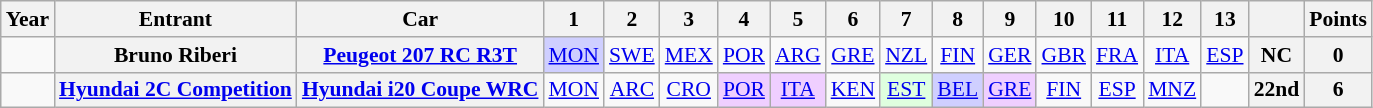<table class="wikitable" style="text-align:center; font-size:90%">
<tr>
<th>Year</th>
<th>Entrant</th>
<th>Car</th>
<th>1</th>
<th>2</th>
<th>3</th>
<th>4</th>
<th>5</th>
<th>6</th>
<th>7</th>
<th>8</th>
<th>9</th>
<th>10</th>
<th>11</th>
<th>12</th>
<th>13</th>
<th></th>
<th>Points</th>
</tr>
<tr>
<td></td>
<th>Bruno Riberi</th>
<th><a href='#'>Peugeot 207 RC R3T</a></th>
<td style="background:#CFCFFF"><a href='#'>MON</a><br></td>
<td><a href='#'>SWE</a></td>
<td><a href='#'>MEX</a></td>
<td><a href='#'>POR</a></td>
<td><a href='#'>ARG</a></td>
<td><a href='#'>GRE</a></td>
<td><a href='#'>NZL</a></td>
<td><a href='#'>FIN</a></td>
<td><a href='#'>GER</a></td>
<td><a href='#'>GBR</a></td>
<td><a href='#'>FRA</a></td>
<td><a href='#'>ITA</a></td>
<td><a href='#'>ESP</a></td>
<th>NC</th>
<th>0</th>
</tr>
<tr>
<td></td>
<th><a href='#'>Hyundai 2C Competition</a></th>
<th><a href='#'>Hyundai i20 Coupe WRC</a></th>
<td><a href='#'>MON</a></td>
<td><a href='#'>ARC</a></td>
<td><a href='#'>CRO</a></td>
<td style="background:#EFCFFF;"><a href='#'>POR</a><br></td>
<td style="background:#EFCFFF"><a href='#'>ITA</a><br></td>
<td><a href='#'>KEN</a><br></td>
<td style="background:#DFFFDF;"><a href='#'>EST</a><br></td>
<td style="background:#CFCFFF"><a href='#'>BEL</a><br></td>
<td style="background:#EFCFFF"><a href='#'>GRE</a><br></td>
<td><a href='#'>FIN</a></td>
<td><a href='#'>ESP</a><br></td>
<td><a href='#'>MNZ</a></td>
<td></td>
<th>22nd</th>
<th>6</th>
</tr>
</table>
